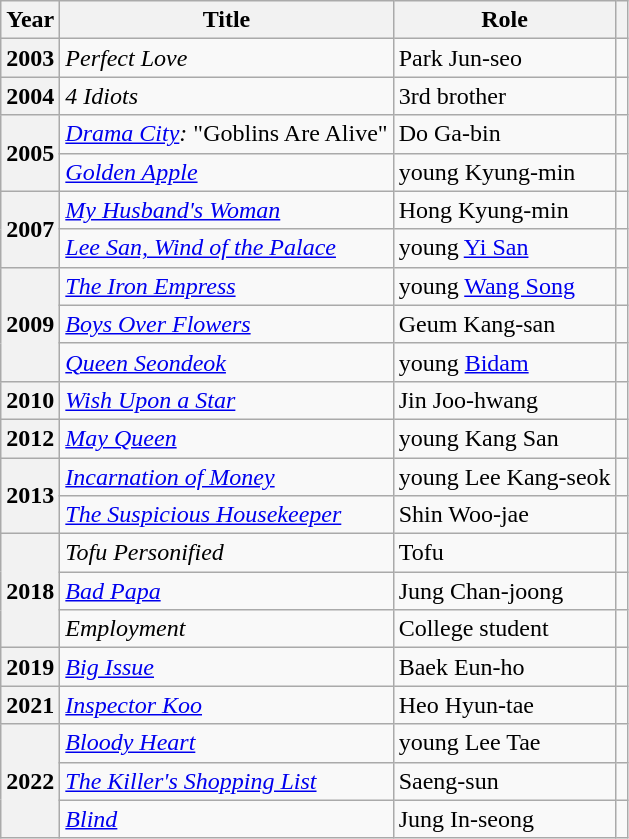<table class="wikitable plainrowheaders sortable">
<tr>
<th scope="col">Year</th>
<th scope="col">Title</th>
<th scope="col">Role</th>
<th scope="col" class="unsortable"></th>
</tr>
<tr>
<th scope="row">2003</th>
<td><em>Perfect Love</em></td>
<td>Park Jun-seo</td>
<td style="text-align:center"></td>
</tr>
<tr>
<th scope="row">2004</th>
<td><em>4 Idiots</em></td>
<td>3rd brother</td>
<td style="text-align:center"></td>
</tr>
<tr>
<th scope="row" rowspan="2">2005</th>
<td><em><a href='#'>Drama City</a>:</em> "Goblins Are Alive"</td>
<td>Do Ga-bin</td>
<td style="text-align:center"></td>
</tr>
<tr>
<td><em><a href='#'>Golden Apple</a></em></td>
<td>young Kyung-min</td>
<td style="text-align:center"></td>
</tr>
<tr>
<th scope="row" rowspan="2">2007</th>
<td><em><a href='#'>My Husband's Woman</a></em></td>
<td>Hong Kyung-min</td>
<td style="text-align:center"></td>
</tr>
<tr>
<td><em><a href='#'>Lee San, Wind of the Palace</a></em></td>
<td>young <a href='#'>Yi San</a></td>
<td style="text-align:center"></td>
</tr>
<tr>
<th scope="row" rowspan="3">2009</th>
<td><em><a href='#'>The Iron Empress</a></em></td>
<td>young <a href='#'>Wang Song</a></td>
<td style="text-align:center"></td>
</tr>
<tr>
<td><em><a href='#'>Boys Over Flowers</a></em></td>
<td>Geum Kang-san</td>
<td style="text-align:center"></td>
</tr>
<tr>
<td><em><a href='#'>Queen Seondeok</a></em></td>
<td>young <a href='#'>Bidam</a></td>
<td style="text-align:center"></td>
</tr>
<tr>
<th scope="row">2010</th>
<td><em><a href='#'>Wish Upon a Star</a></em></td>
<td>Jin Joo-hwang</td>
<td style="text-align:center"></td>
</tr>
<tr>
<th scope="row">2012</th>
<td><em><a href='#'>May Queen</a></em></td>
<td>young Kang San</td>
<td style="text-align:center"></td>
</tr>
<tr>
<th scope="row" rowspan="2">2013</th>
<td><em><a href='#'>Incarnation of Money</a></em></td>
<td>young Lee Kang-seok</td>
<td style="text-align:center"></td>
</tr>
<tr>
<td><em><a href='#'>The Suspicious Housekeeper</a></em></td>
<td>Shin Woo-jae</td>
<td style="text-align:center"></td>
</tr>
<tr>
<th scope="row" rowspan="3">2018</th>
<td><em>Tofu Personified</em></td>
<td>Tofu</td>
<td style="text-align:center"></td>
</tr>
<tr>
<td><em><a href='#'>Bad Papa</a></em></td>
<td>Jung Chan-joong</td>
<td style="text-align:center"></td>
</tr>
<tr>
<td><em>Employment</em></td>
<td>College student</td>
<td style="text-align:center"></td>
</tr>
<tr>
<th scope="row">2019</th>
<td><em><a href='#'>Big Issue</a></em></td>
<td>Baek Eun-ho</td>
<td style="text-align:center"></td>
</tr>
<tr>
<th scope="row">2021</th>
<td><em><a href='#'>Inspector Koo</a></em></td>
<td>Heo Hyun-tae</td>
<td style="text-align:center"></td>
</tr>
<tr>
<th scope="row" rowspan="3">2022</th>
<td><em><a href='#'>Bloody Heart</a></em></td>
<td>young Lee Tae</td>
<td style="text-align:center"></td>
</tr>
<tr>
<td><em><a href='#'>The Killer's Shopping List</a></em></td>
<td>Saeng-sun</td>
<td style="text-align:center"></td>
</tr>
<tr>
<td><em><a href='#'>Blind</a></em></td>
<td>Jung In-seong</td>
<td style="text-align:center"></td>
</tr>
</table>
